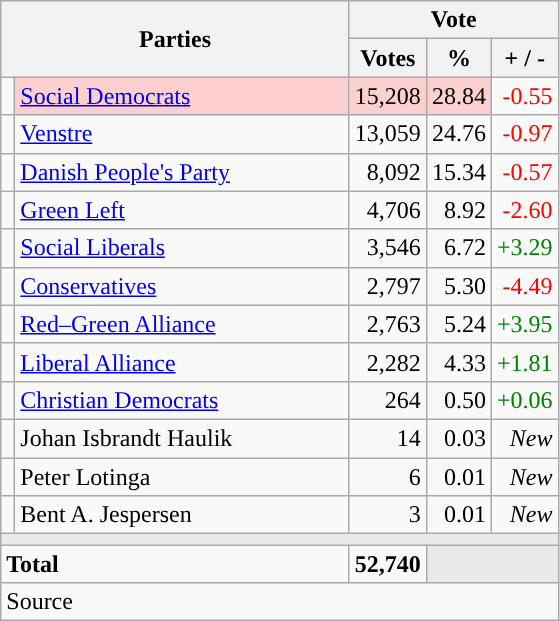<table class="wikitable" style="text-align:right;">
<tr>
<th style="text-align:centre;" rowspan="2" colspan="2" width="225">Parties</th>
<th colspan="3">Vote</th>
</tr>
<tr>
<th width="15">Votes</th>
<th width="15">%</th>
<th width="15">+ / -</th>
</tr>
<tr>
<td width="2" style="color:inherit;background:"></td>
<td bgcolor=#fbd0ce  align="left"><a href='#'>Social Democrats</a></td>
<td bgcolor=#fbd0ce>15,208</td>
<td bgcolor=#fbd0ce>28.84</td>
<td style=color:red;>-0.55</td>
</tr>
<tr>
<td width="2" style="color:inherit;background:"></td>
<td align="left"><a href='#'>Venstre</a></td>
<td>13,059</td>
<td>24.76</td>
<td style=color:red;>-0.97</td>
</tr>
<tr>
<td width="2" style="color:inherit;background:"></td>
<td align="left"><a href='#'>Danish People's Party</a></td>
<td>8,092</td>
<td>15.34</td>
<td style=color:red;>-0.57</td>
</tr>
<tr>
<td width="2" style="color:inherit;background:"></td>
<td align="left"><a href='#'>Green Left</a></td>
<td>4,706</td>
<td>8.92</td>
<td style=color:red;>-2.60</td>
</tr>
<tr>
<td width="2" style="color:inherit;background:"></td>
<td align="left"><a href='#'>Social Liberals</a></td>
<td>3,546</td>
<td>6.72</td>
<td style=color:green;>+3.29</td>
</tr>
<tr>
<td width="2" style="color:inherit;background:"></td>
<td align="left"><a href='#'>Conservatives</a></td>
<td>2,797</td>
<td>5.30</td>
<td style=color:red;>-4.49</td>
</tr>
<tr>
<td width="2" style="color:inherit;background:"></td>
<td align="left"><a href='#'>Red–Green Alliance</a></td>
<td>2,763</td>
<td>5.24</td>
<td style=color:green;>+3.95</td>
</tr>
<tr>
<td width="2" style="color:inherit;background:"></td>
<td align="left"><a href='#'>Liberal Alliance</a></td>
<td>2,282</td>
<td>4.33</td>
<td style=color:green;>+1.81</td>
</tr>
<tr>
<td width="2" style="color:inherit;background:"></td>
<td align="left"><a href='#'>Christian Democrats</a></td>
<td>264</td>
<td>0.50</td>
<td style=color:green;>+0.06</td>
</tr>
<tr>
<td width="2" style="color:inherit;background:"></td>
<td align="left">Johan Isbrandt Haulik</td>
<td>14</td>
<td>0.03</td>
<td><em>New</em></td>
</tr>
<tr>
<td width="2" style="color:inherit;background:"></td>
<td align="left">Peter Lotinga</td>
<td>6</td>
<td>0.01</td>
<td><em>New</em></td>
</tr>
<tr>
<td width="2" style="color:inherit;background:"></td>
<td align="left">Bent A. Jespersen</td>
<td>3</td>
<td>0.01</td>
<td><em>New</em></td>
</tr>
<tr>
<td colspan="7" bgcolor="#E9E9E9"></td>
</tr>
<tr>
<td align="left" colspan="2"><strong>Total</strong></td>
<td><strong>52,740</strong></td>
<td bgcolor="#E9E9E9" colspan="2"></td>
</tr>
<tr>
<td align="left" colspan="6">Source</td>
</tr>
</table>
